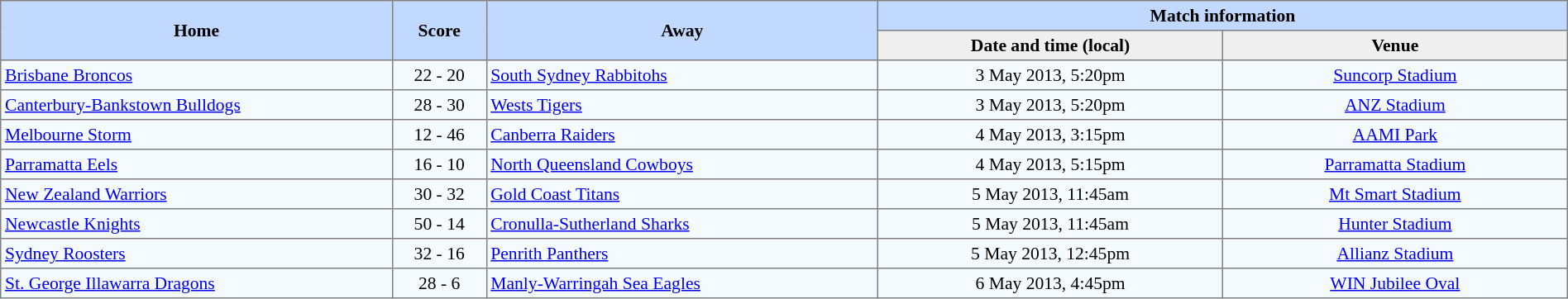<table border="1" cellpadding="3" cellspacing="0" style="border-collapse:collapse; font-size:90%; width:100%;">
<tr bgcolor=#C1D8FF>
<th rowspan=2 width=25%>Home</th>
<th rowspan=2 width=6%>Score</th>
<th rowspan=2 width=25%>Away</th>
<th colspan=6>Match information</th>
</tr>
<tr bgcolor=#EFEFEF>
<th width=22%>Date and time (local)</th>
<th width=22%>Venue</th>
</tr>
<tr style="text-align:center; background:#f5faff;">
<td align=left> <a href='#'>Brisbane Broncos</a></td>
<td>22 - 20</td>
<td align=left> <a href='#'>South Sydney Rabbitohs</a></td>
<td>3 May 2013, 5:20pm</td>
<td><a href='#'>Suncorp Stadium</a></td>
</tr>
<tr style="text-align:center; background:#f5faff;">
<td align=left> <a href='#'>Canterbury-Bankstown Bulldogs</a></td>
<td>28 - 30</td>
<td align=left> <a href='#'>Wests Tigers</a></td>
<td>3 May 2013, 5:20pm</td>
<td><a href='#'>ANZ Stadium</a></td>
</tr>
<tr style="text-align:center; background:#f5faff;">
<td align=left> <a href='#'>Melbourne Storm</a></td>
<td>12 - 46</td>
<td align=left> <a href='#'>Canberra Raiders</a></td>
<td>4 May 2013, 3:15pm</td>
<td><a href='#'>AAMI Park</a></td>
</tr>
<tr style="text-align:center; background:#f5faff;">
<td align=left> <a href='#'>Parramatta Eels</a></td>
<td>16 - 10</td>
<td align=left> <a href='#'>North Queensland Cowboys</a></td>
<td>4 May 2013, 5:15pm</td>
<td><a href='#'>Parramatta Stadium</a></td>
</tr>
<tr style="text-align:center; background:#f5faff;">
<td align=left> <a href='#'>New Zealand Warriors</a></td>
<td>30 - 32</td>
<td align=left> <a href='#'>Gold Coast Titans</a></td>
<td>5 May 2013, 11:45am</td>
<td><a href='#'>Mt Smart Stadium</a></td>
</tr>
<tr style="text-align:center; background:#f5faff;">
<td align=left> <a href='#'>Newcastle Knights</a></td>
<td>50 - 14</td>
<td align=left> <a href='#'>Cronulla-Sutherland Sharks</a></td>
<td>5 May 2013, 11:45am</td>
<td><a href='#'>Hunter Stadium</a></td>
</tr>
<tr style="text-align:center; background:#f5faff;">
<td align=left> <a href='#'>Sydney Roosters</a></td>
<td>32 - 16</td>
<td align=left> <a href='#'>Penrith Panthers</a></td>
<td>5 May 2013, 12:45pm</td>
<td><a href='#'>Allianz Stadium</a></td>
</tr>
<tr style="text-align:center; background:#f5faff;">
<td align=left> <a href='#'>St. George Illawarra Dragons</a></td>
<td>28 - 6</td>
<td align=left> <a href='#'>Manly-Warringah Sea Eagles</a></td>
<td>6 May 2013, 4:45pm</td>
<td><a href='#'>WIN Jubilee Oval</a></td>
</tr>
</table>
